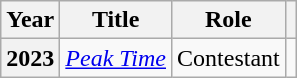<table class="wikitable plainrowheaders">
<tr>
<th scope="col">Year</th>
<th scope="col">Title</th>
<th scope="col">Role</th>
<th scope="col" class="unsortable"></th>
</tr>
<tr>
<th scope="row">2023</th>
<td><em><a href='#'>Peak Time</a></em></td>
<td>Contestant</td>
<td></td>
</tr>
</table>
